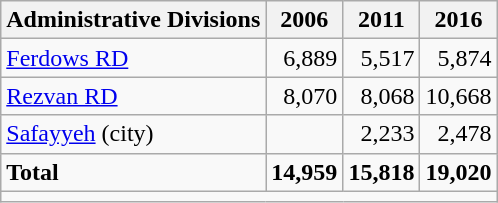<table class="wikitable">
<tr>
<th>Administrative Divisions</th>
<th>2006</th>
<th>2011</th>
<th>2016</th>
</tr>
<tr>
<td><a href='#'>Ferdows RD</a></td>
<td style="text-align: right;">6,889</td>
<td style="text-align: right;">5,517</td>
<td style="text-align: right;">5,874</td>
</tr>
<tr>
<td><a href='#'>Rezvan RD</a></td>
<td style="text-align: right;">8,070</td>
<td style="text-align: right;">8,068</td>
<td style="text-align: right;">10,668</td>
</tr>
<tr>
<td><a href='#'>Safayyeh</a> (city)</td>
<td style="text-align: right;"></td>
<td style="text-align: right;">2,233</td>
<td style="text-align: right;">2,478</td>
</tr>
<tr>
<td><strong>Total</strong></td>
<td style="text-align: right;"><strong>14,959</strong></td>
<td style="text-align: right;"><strong>15,818</strong></td>
<td style="text-align: right;"><strong>19,020</strong></td>
</tr>
<tr>
<td colspan=4></td>
</tr>
</table>
